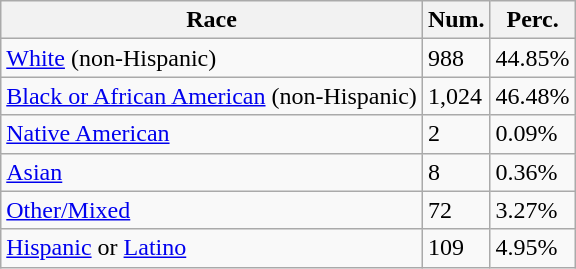<table class="wikitable">
<tr>
<th>Race</th>
<th>Num.</th>
<th>Perc.</th>
</tr>
<tr>
<td><a href='#'>White</a> (non-Hispanic)</td>
<td>988</td>
<td>44.85%</td>
</tr>
<tr>
<td><a href='#'>Black or African American</a> (non-Hispanic)</td>
<td>1,024</td>
<td>46.48%</td>
</tr>
<tr>
<td><a href='#'>Native American</a></td>
<td>2</td>
<td>0.09%</td>
</tr>
<tr>
<td><a href='#'>Asian</a></td>
<td>8</td>
<td>0.36%</td>
</tr>
<tr>
<td><a href='#'>Other/Mixed</a></td>
<td>72</td>
<td>3.27%</td>
</tr>
<tr>
<td><a href='#'>Hispanic</a> or <a href='#'>Latino</a></td>
<td>109</td>
<td>4.95%</td>
</tr>
</table>
